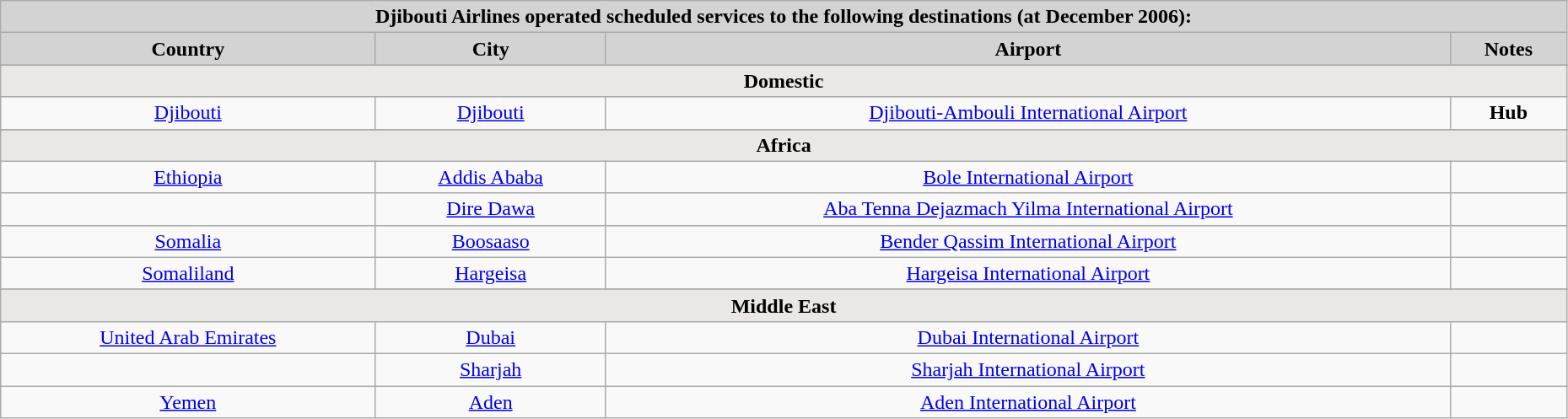<table class="collapsible wikitable" style="width: 98%; border: #999 solid 1px; text-align: center; margin-bottom: 0;">
<tr>
<th colspan="5" style="background: #D3D3D3;">Djibouti Airlines operated scheduled services to the following destinations (at December 2006):</th>
</tr>
<tr style="font-weight:bold; background-color:#D3D3D3">
<td><strong>Country</strong></td>
<td><strong>City</strong></td>
<td><strong>Airport</strong></td>
<td><strong>Notes</strong></td>
</tr>
<tr>
</tr>
<tr style="font-weight:bold; background-color: #EBE7E7">
<td colspan="13"><strong>Domestic</strong></td>
</tr>
<tr>
<td><a href='#'>Djibouti</a></td>
<td><a href='#'>Djibouti</a></td>
<td><a href='#'>Djibouti-Ambouli International Airport</a></td>
<td><strong>Hub</strong></td>
</tr>
<tr>
</tr>
<tr style="font-weight:bold; background-color: #EBE7E7">
<td colspan="13"><strong>Africa</strong></td>
</tr>
<tr>
<td><a href='#'>Ethiopia</a></td>
<td><a href='#'>Addis Ababa</a></td>
<td><a href='#'>Bole International Airport</a></td>
<td></td>
</tr>
<tr>
<td></td>
<td><a href='#'>Dire Dawa</a></td>
<td><a href='#'>Aba Tenna Dejazmach Yilma International Airport</a></td>
<td></td>
</tr>
<tr>
<td><a href='#'>Somalia</a></td>
<td><a href='#'>Boosaaso</a></td>
<td><a href='#'>Bender Qassim International Airport</a></td>
<td></td>
</tr>
<tr>
<td><a href='#'>Somaliland</a></td>
<td><a href='#'>Hargeisa</a></td>
<td><a href='#'>Hargeisa International Airport</a></td>
<td></td>
</tr>
<tr>
</tr>
<tr style="font-weight:bold; background-color: #EBE7E7">
<td colspan="13"><strong>Middle East</strong></td>
</tr>
<tr>
<td><a href='#'>United Arab Emirates</a></td>
<td><a href='#'>Dubai</a></td>
<td><a href='#'>Dubai International Airport</a></td>
<td></td>
</tr>
<tr>
<td></td>
<td><a href='#'>Sharjah</a></td>
<td><a href='#'>Sharjah International Airport</a></td>
<td></td>
</tr>
<tr>
<td><a href='#'>Yemen</a></td>
<td><a href='#'>Aden</a></td>
<td><a href='#'>Aden International Airport</a></td>
<td></td>
</tr>
</table>
